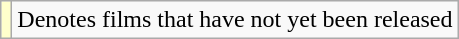<table class="wikitable sortable">
<tr>
<td style="background:#ffc;"></td>
<td>Denotes films that have not yet been released</td>
</tr>
</table>
